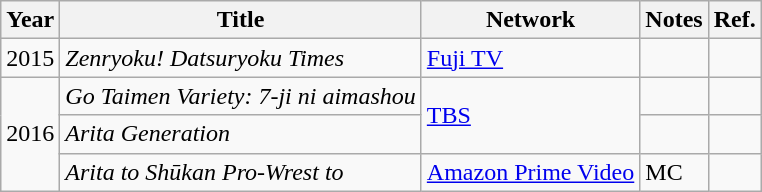<table class="wikitable">
<tr>
<th>Year</th>
<th>Title</th>
<th>Network</th>
<th>Notes</th>
<th>Ref.</th>
</tr>
<tr>
<td>2015</td>
<td><em>Zenryoku! Datsuryoku Times</em></td>
<td><a href='#'>Fuji TV</a></td>
<td></td>
<td></td>
</tr>
<tr>
<td rowspan="3">2016</td>
<td><em>Go Taimen Variety: 7-ji ni aimashou</em></td>
<td rowspan="2"><a href='#'>TBS</a></td>
<td></td>
<td></td>
</tr>
<tr>
<td><em>Arita Generation</em></td>
<td></td>
<td></td>
</tr>
<tr>
<td><em>Arita to Shūkan Pro-Wrest to</em></td>
<td><a href='#'>Amazon Prime Video</a></td>
<td>MC</td>
<td></td>
</tr>
</table>
